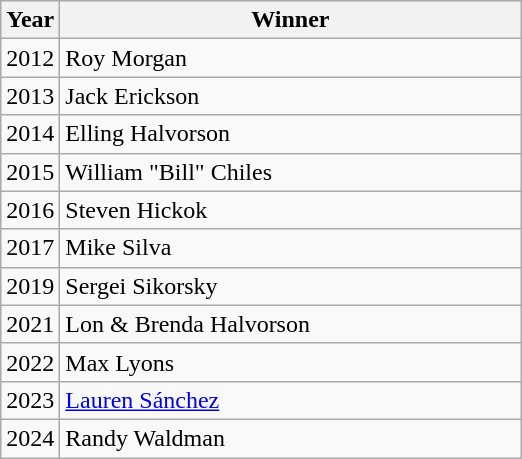<table class="wikitable" style="text-align:left">
<tr>
<th style="width:20px;">Year</th>
<th style="width:300px;">Winner</th>
</tr>
<tr>
<td>2012</td>
<td>Roy Morgan</td>
</tr>
<tr>
<td>2013</td>
<td>Jack Erickson</td>
</tr>
<tr>
<td>2014</td>
<td>Elling Halvorson</td>
</tr>
<tr>
<td>2015</td>
<td>William "Bill" Chiles</td>
</tr>
<tr>
<td>2016</td>
<td>Steven Hickok</td>
</tr>
<tr>
<td>2017</td>
<td>Mike Silva</td>
</tr>
<tr>
<td>2019</td>
<td>Sergei Sikorsky</td>
</tr>
<tr>
<td>2021</td>
<td>Lon & Brenda Halvorson</td>
</tr>
<tr>
<td>2022</td>
<td>Max Lyons</td>
</tr>
<tr>
<td>2023</td>
<td><a href='#'>Lauren Sánchez</a></td>
</tr>
<tr>
<td>2024</td>
<td>Randy Waldman</td>
</tr>
</table>
